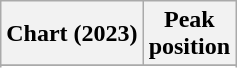<table class="wikitable sortable plainrowheaders" style="text-align:center">
<tr>
<th scope="col">Chart (2023)</th>
<th scope="col">Peak<br>position</th>
</tr>
<tr>
</tr>
<tr>
</tr>
<tr>
</tr>
<tr>
</tr>
<tr>
</tr>
</table>
